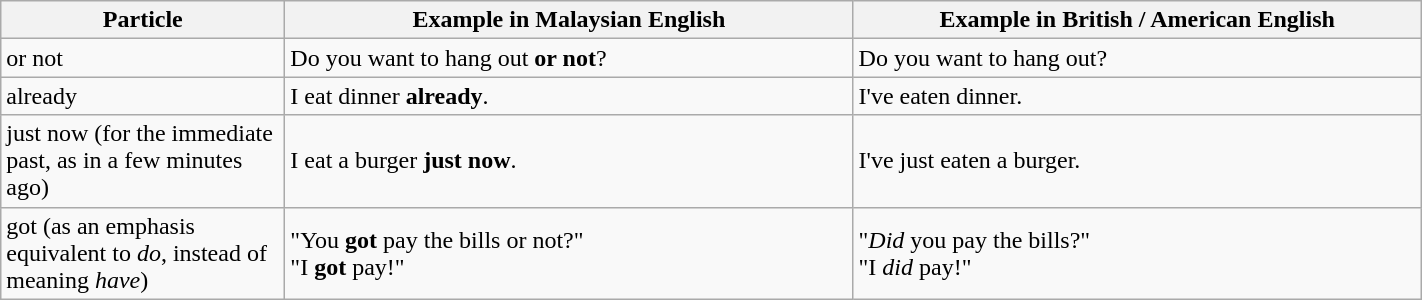<table width="75%" class="wikitable">
<tr>
<th width="20%">Particle</th>
<th width="40%">Example in Malaysian English</th>
<th>Example in British / American English</th>
</tr>
<tr>
<td>or not</td>
<td>Do you want to hang out <strong>or not</strong>?</td>
<td>Do you want to hang out?</td>
</tr>
<tr>
<td>already</td>
<td>I eat dinner <strong>already</strong>.</td>
<td>I've eaten dinner.</td>
</tr>
<tr>
<td>just now (for the immediate past, as in a few minutes ago)</td>
<td>I eat a burger <strong>just now</strong>.</td>
<td>I've just eaten a burger.</td>
</tr>
<tr>
<td>got (as an emphasis equivalent to <em>do</em>, instead of meaning <em>have</em>)</td>
<td>"You <strong>got</strong> pay the bills or not?"<br>"I <strong>got</strong> pay!"</td>
<td>"<em>Did</em> you pay the bills?"<br>"I <em>did</em> pay!"</td>
</tr>
</table>
